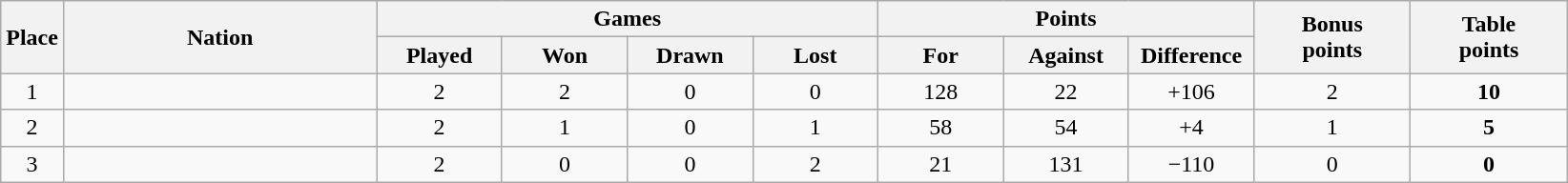<table class="wikitable" style="text-align:center">
<tr>
<th rowspan=2 width="4%">Place</th>
<th rowspan=2 width="20%">Nation</th>
<th colspan=4 width="32%">Games</th>
<th colspan=3 width="24%">Points</th>
<th rowspan=2 width="10%">Bonus<br>points</th>
<th rowspan=2 width="10%">Table<br>points</th>
</tr>
<tr>
<th width="8%">Played</th>
<th width="8%">Won</th>
<th width="8%">Drawn</th>
<th width="8%">Lost</th>
<th width="8%">For</th>
<th width="8%">Against</th>
<th width="8%">Difference</th>
</tr>
<tr>
<td>1</td>
<td align=left></td>
<td>2</td>
<td>2</td>
<td>0</td>
<td>0</td>
<td>128</td>
<td>22</td>
<td>+106</td>
<td>2</td>
<td><strong>10</strong></td>
</tr>
<tr>
<td>2</td>
<td align=left></td>
<td>2</td>
<td>1</td>
<td>0</td>
<td>1</td>
<td>58</td>
<td>54</td>
<td>+4</td>
<td>1</td>
<td><strong>5</strong></td>
</tr>
<tr>
<td>3</td>
<td align=left></td>
<td>2</td>
<td>0</td>
<td>0</td>
<td>2</td>
<td>21</td>
<td>131</td>
<td>−110</td>
<td>0</td>
<td><strong>0</strong></td>
</tr>
</table>
